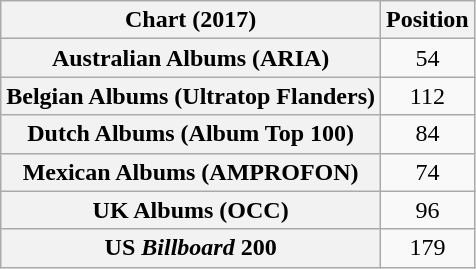<table class="wikitable sortable plainrowheaders" style="text-align:center">
<tr>
<th scope="col">Chart (2017)</th>
<th scope="col">Position</th>
</tr>
<tr>
<th scope="row">Australian Albums (ARIA)</th>
<td>54</td>
</tr>
<tr>
<th scope="row">Belgian Albums (Ultratop Flanders)</th>
<td>112</td>
</tr>
<tr>
<th scope="row">Dutch Albums (Album Top 100)</th>
<td>84</td>
</tr>
<tr>
<th scope="row">Mexican Albums (AMPROFON)</th>
<td>74</td>
</tr>
<tr>
<th scope="row">UK Albums (OCC)</th>
<td>96</td>
</tr>
<tr>
<th scope="row">US <em>Billboard</em> 200</th>
<td>179</td>
</tr>
</table>
